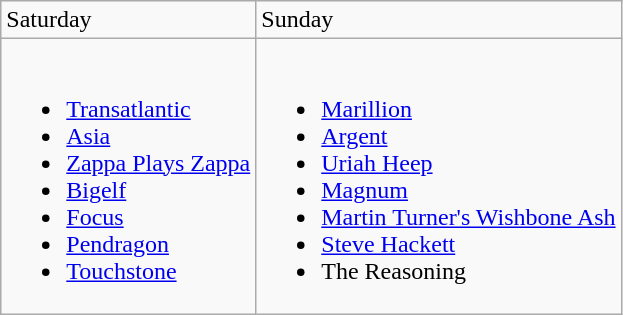<table class="wikitable">
<tr>
<td>Saturday</td>
<td>Sunday</td>
</tr>
<tr>
<td><br><ul><li><a href='#'>Transatlantic</a></li><li><a href='#'>Asia</a></li><li><a href='#'>Zappa Plays Zappa</a></li><li><a href='#'>Bigelf</a></li><li><a href='#'>Focus</a></li><li><a href='#'>Pendragon</a></li><li><a href='#'>Touchstone</a></li></ul></td>
<td><br><ul><li><a href='#'>Marillion</a></li><li><a href='#'>Argent</a></li><li><a href='#'>Uriah Heep</a></li><li><a href='#'>Magnum</a></li><li><a href='#'>Martin Turner's Wishbone Ash</a></li><li><a href='#'>Steve Hackett</a></li><li>The Reasoning</li></ul></td>
</tr>
</table>
